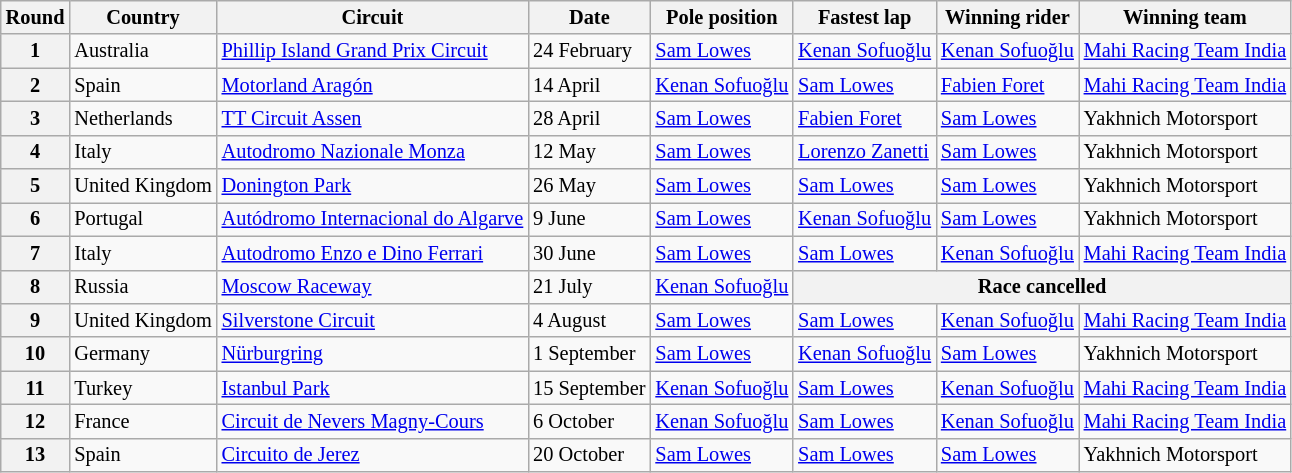<table class="wikitable" style="font-size: 85%">
<tr>
<th>Round</th>
<th>Country</th>
<th>Circuit</th>
<th>Date</th>
<th>Pole position</th>
<th>Fastest lap</th>
<th>Winning rider</th>
<th>Winning team</th>
</tr>
<tr>
<th>1</th>
<td> Australia</td>
<td><a href='#'>Phillip Island Grand Prix Circuit</a></td>
<td>24 February</td>
<td> <a href='#'>Sam Lowes</a></td>
<td> <a href='#'>Kenan Sofuoğlu</a></td>
<td> <a href='#'>Kenan Sofuoğlu</a></td>
<td><a href='#'>Mahi Racing Team India</a></td>
</tr>
<tr>
<th>2</th>
<td> Spain</td>
<td><a href='#'>Motorland Aragón</a></td>
<td>14 April</td>
<td> <a href='#'>Kenan Sofuoğlu</a></td>
<td> <a href='#'>Sam Lowes</a></td>
<td> <a href='#'>Fabien Foret</a></td>
<td><a href='#'>Mahi Racing Team India</a></td>
</tr>
<tr>
<th>3</th>
<td> Netherlands</td>
<td><a href='#'>TT Circuit Assen</a></td>
<td>28 April</td>
<td> <a href='#'>Sam Lowes</a></td>
<td> <a href='#'>Fabien Foret</a></td>
<td> <a href='#'>Sam Lowes</a></td>
<td>Yakhnich Motorsport</td>
</tr>
<tr>
<th>4</th>
<td> Italy</td>
<td><a href='#'>Autodromo Nazionale Monza</a></td>
<td>12 May</td>
<td> <a href='#'>Sam Lowes</a></td>
<td> <a href='#'>Lorenzo Zanetti</a></td>
<td> <a href='#'>Sam Lowes</a></td>
<td>Yakhnich Motorsport</td>
</tr>
<tr>
<th>5</th>
<td> United Kingdom</td>
<td><a href='#'>Donington Park</a></td>
<td>26 May</td>
<td> <a href='#'>Sam Lowes</a></td>
<td> <a href='#'>Sam Lowes</a></td>
<td> <a href='#'>Sam Lowes</a></td>
<td>Yakhnich Motorsport</td>
</tr>
<tr>
<th>6</th>
<td> Portugal</td>
<td><a href='#'>Autódromo Internacional do Algarve</a></td>
<td>9 June</td>
<td> <a href='#'>Sam Lowes</a></td>
<td> <a href='#'>Kenan Sofuoğlu</a></td>
<td> <a href='#'>Sam Lowes</a></td>
<td>Yakhnich Motorsport</td>
</tr>
<tr>
<th>7</th>
<td> Italy</td>
<td><a href='#'>Autodromo Enzo e Dino Ferrari</a></td>
<td>30 June</td>
<td> <a href='#'>Sam Lowes</a></td>
<td> <a href='#'>Sam Lowes</a></td>
<td> <a href='#'>Kenan Sofuoğlu</a></td>
<td><a href='#'>Mahi Racing Team India</a></td>
</tr>
<tr>
<th>8</th>
<td> Russia</td>
<td><a href='#'>Moscow Raceway</a></td>
<td>21 July</td>
<td> <a href='#'>Kenan Sofuoğlu</a></td>
<th colspan=3>Race cancelled</th>
</tr>
<tr>
<th>9</th>
<td> United Kingdom</td>
<td><a href='#'>Silverstone Circuit</a></td>
<td>4 August</td>
<td> <a href='#'>Sam Lowes</a></td>
<td> <a href='#'>Sam Lowes</a></td>
<td> <a href='#'>Kenan Sofuoğlu</a></td>
<td><a href='#'>Mahi Racing Team India</a></td>
</tr>
<tr>
<th>10</th>
<td> Germany</td>
<td><a href='#'>Nürburgring</a></td>
<td>1 September</td>
<td> <a href='#'>Sam Lowes</a></td>
<td> <a href='#'>Kenan Sofuoğlu</a></td>
<td> <a href='#'>Sam Lowes</a></td>
<td>Yakhnich Motorsport</td>
</tr>
<tr>
<th>11</th>
<td> Turkey</td>
<td><a href='#'>Istanbul Park</a></td>
<td>15 September</td>
<td> <a href='#'>Kenan Sofuoğlu</a></td>
<td> <a href='#'>Sam Lowes</a></td>
<td> <a href='#'>Kenan Sofuoğlu</a></td>
<td><a href='#'>Mahi Racing Team India</a></td>
</tr>
<tr>
<th>12</th>
<td> France</td>
<td><a href='#'>Circuit de Nevers Magny-Cours</a></td>
<td>6 October</td>
<td> <a href='#'>Kenan Sofuoğlu</a></td>
<td> <a href='#'>Sam Lowes</a></td>
<td> <a href='#'>Kenan Sofuoğlu</a></td>
<td><a href='#'>Mahi Racing Team India</a></td>
</tr>
<tr>
<th>13</th>
<td> Spain</td>
<td><a href='#'>Circuito de Jerez</a></td>
<td>20 October</td>
<td> <a href='#'>Sam Lowes</a></td>
<td> <a href='#'>Sam Lowes</a></td>
<td> <a href='#'>Sam Lowes</a></td>
<td>Yakhnich Motorsport</td>
</tr>
</table>
